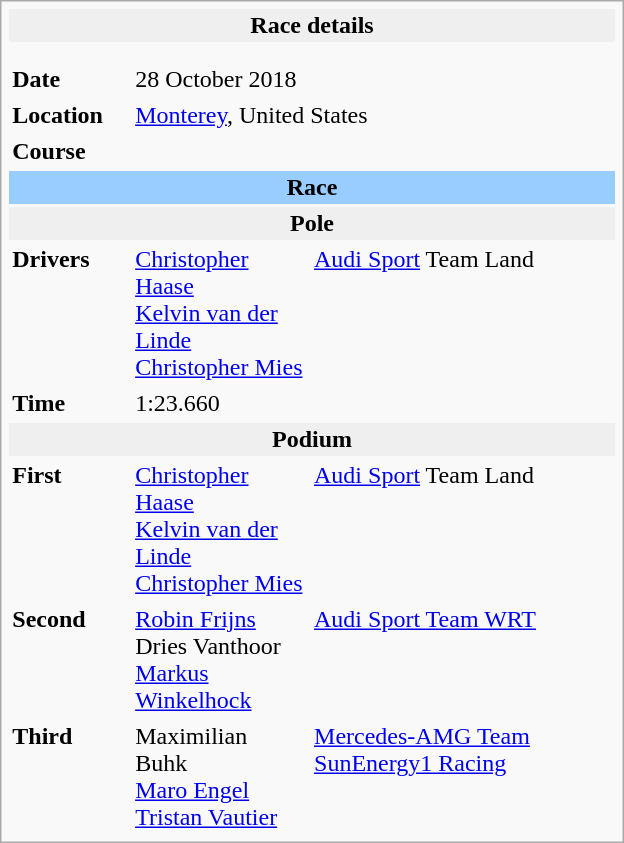<table class="infobox" align="right" cellpadding="2" style="float:right; width: 26em; ">
<tr>
<th colspan=3 bgcolor="#efefef">Race details</th>
</tr>
<tr>
<td colspan=3 style="text-align:center;"></td>
</tr>
<tr>
<td colspan=3 style="text-align:center;"></td>
</tr>
<tr>
<td style="width: 20%;"><strong>Date</strong></td>
<td>28 October 2018</td>
</tr>
<tr>
<td><strong>Location</strong></td>
<td colspan=2><a href='#'>Monterey</a>, United States</td>
</tr>
<tr>
<td><strong>Course</strong></td>
<td colspan=2></td>
</tr>
<tr>
<td colspan=3 style="text-align:center; background-color:#99ccff"><strong>Race</strong></td>
</tr>
<tr>
<th colspan=3 bgcolor="#efefef">Pole</th>
</tr>
<tr>
<td><strong>Drivers</strong></td>
<td> <a href='#'>Christopher Haase</a><br> <a href='#'>Kelvin van der Linde</a><br> <a href='#'>Christopher Mies</a></td>
<td> <a href='#'>Audi Sport</a> Team Land</td>
</tr>
<tr>
<td><strong>Time</strong></td>
<td colspan=2>1:23.660</td>
</tr>
<tr>
<th colspan=3 bgcolor="#efefef">Podium</th>
</tr>
<tr>
<td><strong>First</strong></td>
<td> <a href='#'>Christopher Haase</a><br> <a href='#'>Kelvin van der Linde</a><br> <a href='#'>Christopher Mies</a></td>
<td> <a href='#'>Audi Sport</a> Team Land</td>
</tr>
<tr>
<td><strong>Second</strong></td>
<td> <a href='#'>Robin Frijns</a><br> Dries Vanthoor<br> <a href='#'>Markus Winkelhock</a></td>
<td> <a href='#'>Audi Sport Team WRT</a></td>
</tr>
<tr>
<td><strong>Third</strong></td>
<td> Maximilian Buhk<br> <a href='#'>Maro Engel</a><br> <a href='#'>Tristan Vautier</a></td>
<td> <a href='#'>Mercedes-AMG Team SunEnergy1 Racing</a></td>
</tr>
</table>
